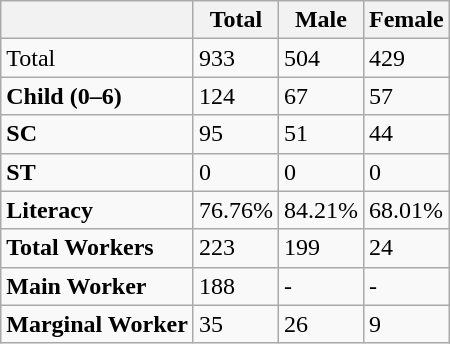<table class="wikitable">
<tr>
<th></th>
<th>Total</th>
<th><strong>Male</strong></th>
<th><strong>Female</strong></th>
</tr>
<tr>
<td>Total</td>
<td>933</td>
<td>504</td>
<td>429</td>
</tr>
<tr>
<td><strong>Child (0–6)</strong></td>
<td>124</td>
<td>67</td>
<td>57</td>
</tr>
<tr>
<td><strong>SC</strong></td>
<td>95</td>
<td>51</td>
<td>44</td>
</tr>
<tr>
<td><strong>ST</strong></td>
<td>0</td>
<td>0</td>
<td>0</td>
</tr>
<tr>
<td><strong>Literacy</strong></td>
<td>76.76%</td>
<td>84.21%</td>
<td>68.01%</td>
</tr>
<tr>
<td><strong>Total Workers</strong></td>
<td>223</td>
<td>199</td>
<td>24</td>
</tr>
<tr>
<td><strong>Main Worker</strong></td>
<td>188</td>
<td>-</td>
<td>-</td>
</tr>
<tr>
<td><strong>Marginal Worker</strong></td>
<td>35</td>
<td>26</td>
<td>9</td>
</tr>
</table>
